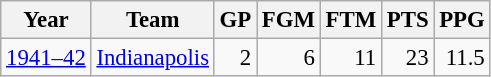<table class="wikitable sortable" style="font-size:95%; text-align:right;">
<tr>
<th>Year</th>
<th>Team</th>
<th>GP</th>
<th>FGM</th>
<th>FTM</th>
<th>PTS</th>
<th>PPG</th>
</tr>
<tr>
<td style="text-align:left;"><a href='#'>1941–42</a></td>
<td style="text-align:left;"><a href='#'>Indianapolis</a></td>
<td>2</td>
<td>6</td>
<td>11</td>
<td>23</td>
<td>11.5</td>
</tr>
</table>
